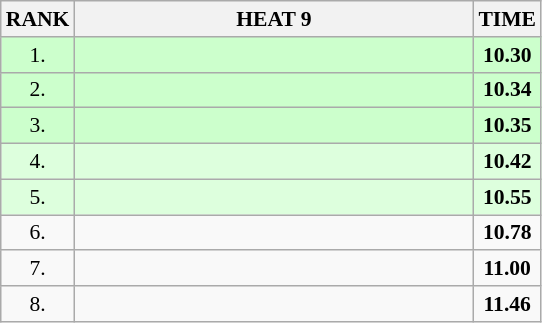<table class="wikitable" style="border-collapse: collapse; font-size: 90%;">
<tr>
<th>RANK</th>
<th align="left" style="width: 18em">HEAT 9</th>
<th>TIME</th>
</tr>
<tr style="background:#ccffcc;">
<td align="center">1.</td>
<td></td>
<td align="center"><strong>10.30</strong></td>
</tr>
<tr style="background:#ccffcc;">
<td align="center">2.</td>
<td></td>
<td align="center"><strong>10.34</strong></td>
</tr>
<tr style="background:#ccffcc;">
<td align="center">3.</td>
<td></td>
<td align="center"><strong>10.35</strong></td>
</tr>
<tr style="background:#ddffdd;">
<td align="center">4.</td>
<td></td>
<td align="center"><strong>10.42</strong></td>
</tr>
<tr style="background:#ddffdd;">
<td align="center">5.</td>
<td></td>
<td align="center"><strong>10.55</strong></td>
</tr>
<tr>
<td align="center">6.</td>
<td></td>
<td align="center"><strong>10.78</strong></td>
</tr>
<tr>
<td align="center">7.</td>
<td></td>
<td align="center"><strong>11.00</strong></td>
</tr>
<tr>
<td align="center">8.</td>
<td></td>
<td align="center"><strong>11.46</strong></td>
</tr>
</table>
